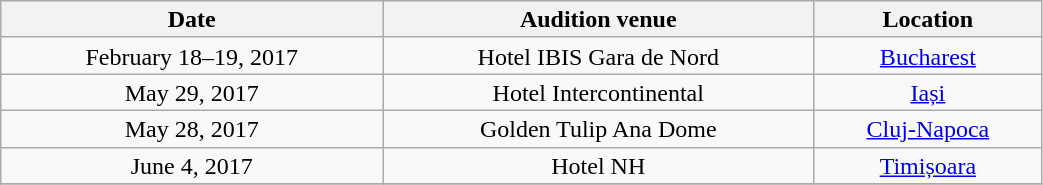<table class="wikitable" style="text-align:center; line-height:17px; width:55%;">
<tr>
<th>Date</th>
<th>Audition venue</th>
<th>Location</th>
</tr>
<tr>
<td>February 18–19, 2017</td>
<td>Hotel IBIS Gara de Nord</td>
<td><a href='#'>Bucharest</a></td>
</tr>
<tr>
<td>May 29, 2017</td>
<td>Hotel Intercontinental</td>
<td><a href='#'>Iași</a></td>
</tr>
<tr>
<td>May 28, 2017</td>
<td>Golden Tulip Ana Dome</td>
<td><a href='#'>Cluj-Napoca</a></td>
</tr>
<tr>
<td>June 4, 2017</td>
<td>Hotel NH</td>
<td><a href='#'>Timișoara</a></td>
</tr>
<tr>
</tr>
</table>
